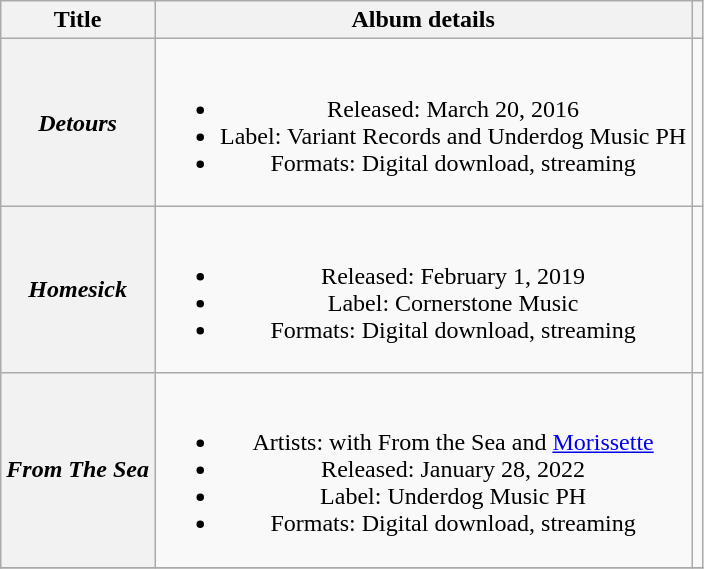<table class="wikitable plainrowheaders" style="text-align:center;">
<tr>
<th scope="col">Title</th>
<th scope="col">Album details</th>
<th scope="col"></th>
</tr>
<tr>
<th scope="row"><em>Detours</em></th>
<td><br><ul><li>Released: March 20, 2016</li><li>Label: Variant Records and Underdog Music PH</li><li>Formats: Digital download, streaming</li></ul></td>
<td></td>
</tr>
<tr>
<th scope="row"><em>Homesick</em></th>
<td><br><ul><li>Released: February 1, 2019</li><li>Label: Cornerstone Music</li><li>Formats: Digital download, streaming</li></ul></td>
<td></td>
</tr>
<tr>
<th scope="row"><em>From The Sea</em></th>
<td><br><ul><li>Artists: with From the Sea and <a href='#'>Morissette</a></li><li>Released: January 28, 2022</li><li>Label: Underdog Music PH</li><li>Formats: Digital download, streaming</li></ul></td>
<td></td>
</tr>
<tr>
</tr>
</table>
